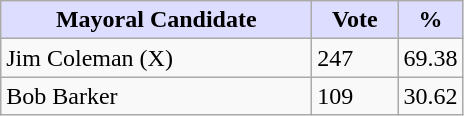<table class="wikitable">
<tr>
<th style="background:#ddf; width:200px;">Mayoral Candidate</th>
<th style="background:#ddf; width:50px;">Vote</th>
<th style="background:#ddf; width:30px;">%</th>
</tr>
<tr>
<td>Jim Coleman (X)</td>
<td>247</td>
<td>69.38</td>
</tr>
<tr>
<td>Bob Barker</td>
<td>109</td>
<td>30.62</td>
</tr>
</table>
